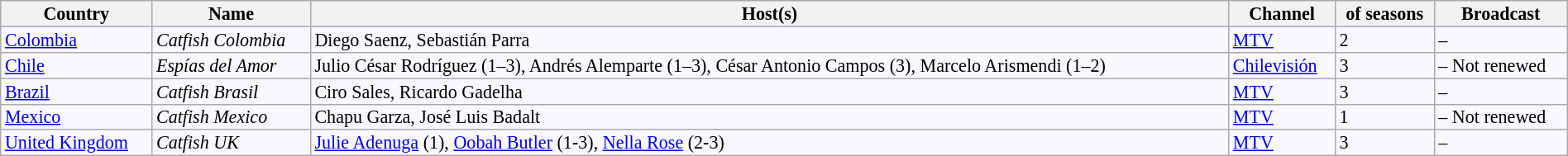<table class="wikitable" style="text-align:left; font-size:92%; line-height:14px; background:#F8F8FF; width:100%;">
<tr>
<th>Country</th>
<th>Name</th>
<th>Host(s)</th>
<th>Channel</th>
<th> of seasons</th>
<th>Broadcast</th>
</tr>
<tr>
<td><a href='#'>Colombia</a></td>
<td><em>Catfish Colombia</em></td>
<td>Diego Saenz, Sebastián Parra</td>
<td><a href='#'>MTV</a></td>
<td>2</td>
<td> – </td>
</tr>
<tr>
<td><a href='#'>Chile</a></td>
<td><em>Espías del Amor</em></td>
<td>Julio César Rodríguez (1–3), Andrés Alemparte (1–3), César Antonio Campos (3), Marcelo Arismendi (1–2)</td>
<td><a href='#'>Chilevisión</a></td>
<td>3</td>
<td> – Not renewed</td>
</tr>
<tr>
<td><a href='#'>Brazil</a></td>
<td><em>Catfish Brasil</em></td>
<td>Ciro Sales, Ricardo Gadelha</td>
<td><a href='#'>MTV</a></td>
<td>3</td>
<td> – </td>
</tr>
<tr>
<td><a href='#'>Mexico</a></td>
<td><em>Catfish Mexico</em></td>
<td>Chapu Garza, José Luis Badalt</td>
<td><a href='#'>MTV</a></td>
<td>1</td>
<td> – Not renewed</td>
</tr>
<tr>
<td><a href='#'>United Kingdom</a></td>
<td><em>Catfish UK</em></td>
<td><a href='#'>Julie Adenuga</a> (1), <a href='#'>Oobah Butler</a> (1-3), <a href='#'>Nella Rose</a> (2-3)</td>
<td><a href='#'>MTV</a></td>
<td>3</td>
<td> – </td>
</tr>
</table>
